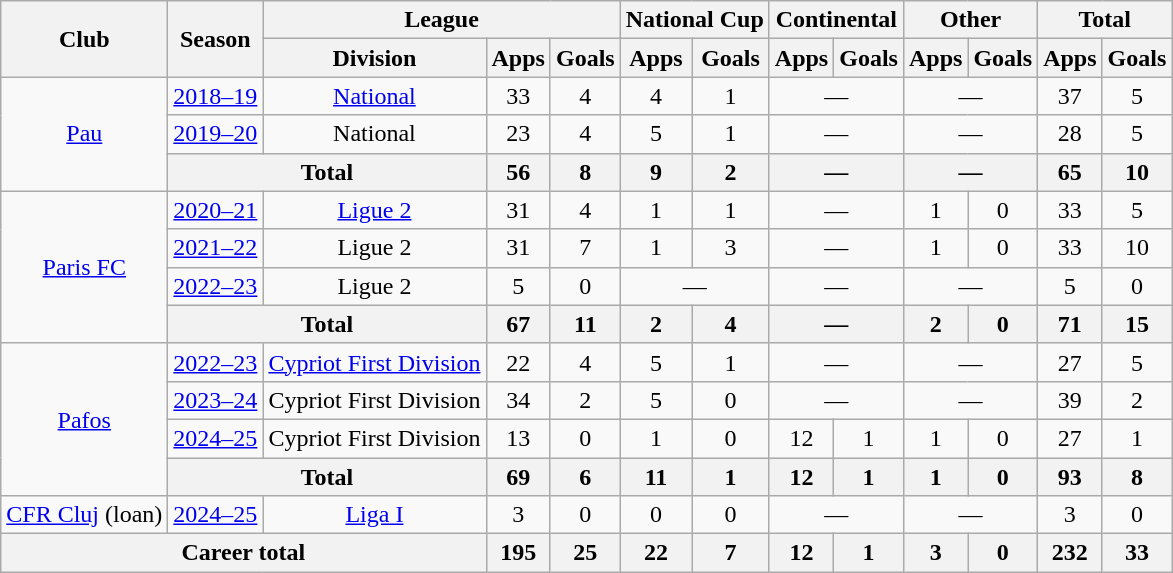<table class=wikitable style=text-align:center>
<tr>
<th rowspan=2>Club</th>
<th rowspan=2>Season</th>
<th colspan=3>League</th>
<th colspan=2>National Cup</th>
<th colspan=2>Continental</th>
<th colspan=2>Other</th>
<th colspan=2>Total</th>
</tr>
<tr>
<th>Division</th>
<th>Apps</th>
<th>Goals</th>
<th>Apps</th>
<th>Goals</th>
<th>Apps</th>
<th>Goals</th>
<th>Apps</th>
<th>Goals</th>
<th>Apps</th>
<th>Goals</th>
</tr>
<tr>
<td rowspan="3"><a href='#'>Pau</a></td>
<td><a href='#'>2018–19</a></td>
<td><a href='#'>National</a></td>
<td>33</td>
<td>4</td>
<td>4</td>
<td>1</td>
<td colspan="2">—</td>
<td colspan="2">—</td>
<td>37</td>
<td>5</td>
</tr>
<tr>
<td><a href='#'>2019–20</a></td>
<td>National</td>
<td>23</td>
<td>4</td>
<td>5</td>
<td>1</td>
<td colspan="2">—</td>
<td colspan="2">—</td>
<td>28</td>
<td>5</td>
</tr>
<tr>
<th colspan="2">Total</th>
<th>56</th>
<th>8</th>
<th>9</th>
<th>2</th>
<th colspan="2">—</th>
<th colspan="2">—</th>
<th>65</th>
<th>10</th>
</tr>
<tr>
<td rowspan="4"><a href='#'>Paris FC</a></td>
<td><a href='#'>2020–21</a></td>
<td><a href='#'>Ligue 2</a></td>
<td>31</td>
<td>4</td>
<td>1</td>
<td>1</td>
<td colspan="2">—</td>
<td>1</td>
<td>0</td>
<td>33</td>
<td>5</td>
</tr>
<tr>
<td><a href='#'>2021–22</a></td>
<td>Ligue 2</td>
<td>31</td>
<td>7</td>
<td>1</td>
<td>3</td>
<td colspan="2">—</td>
<td>1</td>
<td>0</td>
<td>33</td>
<td>10</td>
</tr>
<tr>
<td><a href='#'>2022–23</a></td>
<td>Ligue 2</td>
<td>5</td>
<td>0</td>
<td colspan="2">—</td>
<td colspan="2">—</td>
<td colspan="2">—</td>
<td>5</td>
<td>0</td>
</tr>
<tr>
<th colspan="2">Total</th>
<th>67</th>
<th>11</th>
<th>2</th>
<th>4</th>
<th colspan="2">—</th>
<th>2</th>
<th>0</th>
<th>71</th>
<th>15</th>
</tr>
<tr>
<td rowspan="4"><a href='#'>Pafos</a></td>
<td><a href='#'>2022–23</a></td>
<td><a href='#'>Cypriot First Division</a></td>
<td>22</td>
<td>4</td>
<td>5</td>
<td>1</td>
<td colspan="2">—</td>
<td colspan="2">—</td>
<td>27</td>
<td>5</td>
</tr>
<tr>
<td><a href='#'>2023–24</a></td>
<td>Cypriot First Division</td>
<td>34</td>
<td>2</td>
<td>5</td>
<td>0</td>
<td colspan="2">—</td>
<td colspan="2">—</td>
<td>39</td>
<td>2</td>
</tr>
<tr>
<td><a href='#'>2024–25</a></td>
<td>Cypriot First Division</td>
<td>13</td>
<td>0</td>
<td>1</td>
<td>0</td>
<td>12</td>
<td>1</td>
<td>1</td>
<td>0</td>
<td>27</td>
<td>1</td>
</tr>
<tr>
<th colspan="2">Total</th>
<th>69</th>
<th>6</th>
<th>11</th>
<th>1</th>
<th>12</th>
<th>1</th>
<th>1</th>
<th>0</th>
<th>93</th>
<th>8</th>
</tr>
<tr>
<td rowspan="1"><a href='#'>CFR Cluj</a> (loan)</td>
<td><a href='#'>2024–25</a></td>
<td><a href='#'>Liga I</a></td>
<td>3</td>
<td>0</td>
<td>0</td>
<td>0</td>
<td colspan="2">—</td>
<td colspan="2">—</td>
<td>3</td>
<td>0</td>
</tr>
<tr>
<th colspan="3">Career total</th>
<th>195</th>
<th>25</th>
<th>22</th>
<th>7</th>
<th>12</th>
<th>1</th>
<th>3</th>
<th>0</th>
<th>232</th>
<th>33</th>
</tr>
</table>
